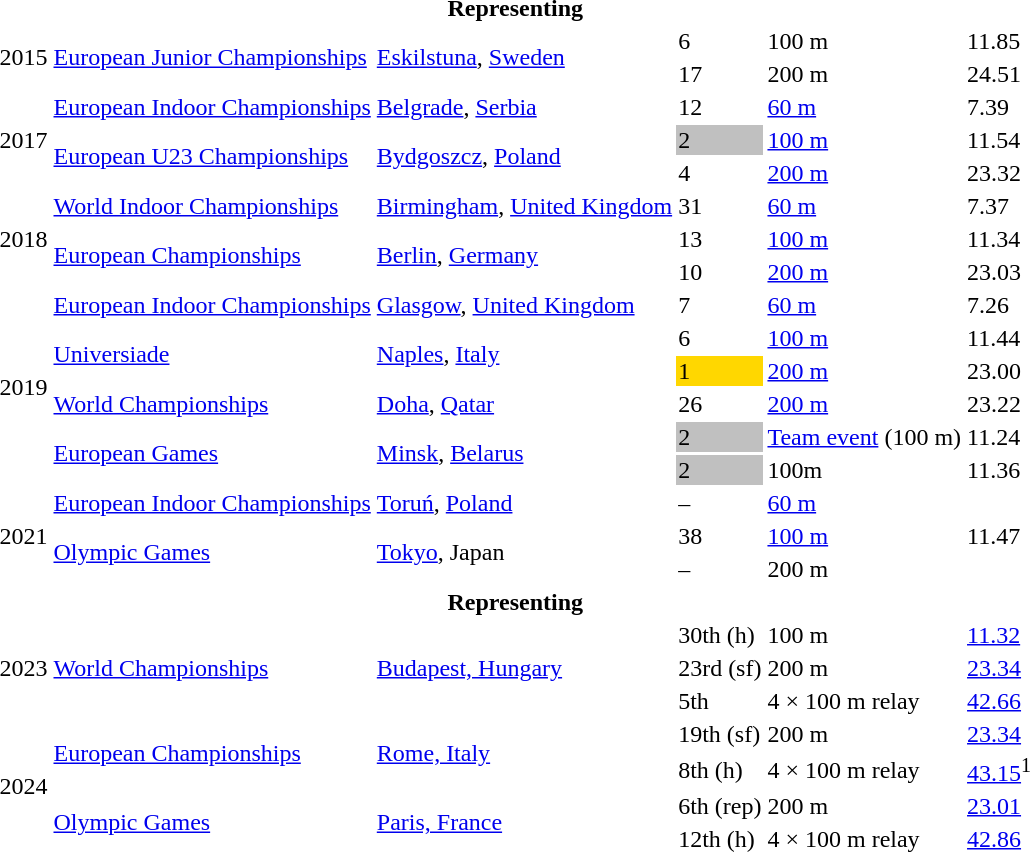<table>
<tr>
<th colspan="6">Representing </th>
</tr>
<tr>
<td rowspan=2>2015</td>
<td rowspan=2><a href='#'>European Junior Championships</a></td>
<td rowspan=2><a href='#'>Eskilstuna</a>, <a href='#'>Sweden</a></td>
<td>6</td>
<td>100 m</td>
<td>11.85</td>
</tr>
<tr>
<td>17 <strong></strong></td>
<td>200 m</td>
<td>24.51</td>
</tr>
<tr>
<td rowspan=3>2017</td>
<td><a href='#'>European Indoor Championships</a></td>
<td><a href='#'>Belgrade</a>, <a href='#'>Serbia</a></td>
<td>12 <strong></strong></td>
<td><a href='#'>60 m</a></td>
<td>7.39</td>
</tr>
<tr>
<td rowspan=2><a href='#'>European U23 Championships</a></td>
<td rowspan=2><a href='#'>Bydgoszcz</a>, <a href='#'>Poland</a></td>
<td bgcolor=silver>2</td>
<td><a href='#'>100 m</a></td>
<td>11.54</td>
</tr>
<tr>
<td>4</td>
<td><a href='#'>200 m</a></td>
<td>23.32</td>
</tr>
<tr>
<td rowspan=3>2018</td>
<td><a href='#'>World Indoor Championships</a></td>
<td><a href='#'>Birmingham</a>, <a href='#'>United Kingdom</a></td>
<td>31 <strong></strong></td>
<td><a href='#'>60 m</a></td>
<td>7.37</td>
</tr>
<tr>
<td rowspan=2><a href='#'>European Championships</a></td>
<td rowspan=2><a href='#'>Berlin</a>, <a href='#'>Germany</a></td>
<td>13 <strong></strong></td>
<td><a href='#'>100 m</a></td>
<td>11.34</td>
</tr>
<tr>
<td>10 <strong></strong></td>
<td><a href='#'>200 m</a></td>
<td>23.03</td>
</tr>
<tr>
<td rowspan=6>2019</td>
<td><a href='#'>European Indoor Championships</a></td>
<td><a href='#'>Glasgow</a>, <a href='#'>United Kingdom</a></td>
<td>7</td>
<td><a href='#'>60 m</a></td>
<td>7.26</td>
</tr>
<tr>
<td rowspan=2><a href='#'>Universiade</a></td>
<td rowspan=2><a href='#'>Naples</a>, <a href='#'>Italy</a></td>
<td>6</td>
<td><a href='#'>100 m</a></td>
<td>11.44</td>
</tr>
<tr>
<td bgcolor=gold>1</td>
<td><a href='#'>200 m</a></td>
<td>23.00</td>
</tr>
<tr>
<td><a href='#'>World Championships</a></td>
<td><a href='#'>Doha</a>, <a href='#'>Qatar</a></td>
<td>26 <strong></strong></td>
<td><a href='#'>200 m</a></td>
<td>23.22</td>
</tr>
<tr>
<td rowspan=2><a href='#'>European Games</a></td>
<td rowspan=2><a href='#'>Minsk</a>, <a href='#'>Belarus</a></td>
<td bgcolor=silver>2</td>
<td><a href='#'>Team event</a> (100 m)</td>
<td>11.24</td>
</tr>
<tr>
<td bgcolor=silver>2</td>
<td>100m</td>
<td>11.36</td>
</tr>
<tr>
<td rowspan=3>2021</td>
<td><a href='#'>European Indoor Championships</a></td>
<td><a href='#'>Toruń</a>, <a href='#'>Poland</a></td>
<td>–</td>
<td><a href='#'>60 m</a></td>
<td></td>
</tr>
<tr>
<td rowspan=2><a href='#'>Olympic Games</a></td>
<td rowspan=2><a href='#'>Tokyo</a>, Japan</td>
<td>38 <strong></strong></td>
<td><a href='#'>100 m</a></td>
<td>11.47</td>
</tr>
<tr>
<td>–</td>
<td>200 m</td>
<td></td>
</tr>
<tr>
<th colspan="6">Representing </th>
</tr>
<tr>
<td rowspan=3>2023</td>
<td rowspan=3><a href='#'>World Championships</a></td>
<td rowspan=3><a href='#'>Budapest, Hungary</a></td>
<td>30th (h)</td>
<td>100 m</td>
<td><a href='#'>11.32</a></td>
</tr>
<tr>
<td>23rd (sf)</td>
<td>200 m</td>
<td><a href='#'>23.34</a></td>
</tr>
<tr>
<td>5th</td>
<td>4 × 100 m relay</td>
<td><a href='#'>42.66</a></td>
</tr>
<tr>
<td rowspan=4>2024</td>
<td rowspan=2><a href='#'>European Championships</a></td>
<td rowspan=2><a href='#'>Rome, Italy</a></td>
<td>19th (sf)</td>
<td>200 m</td>
<td><a href='#'>23.34</a></td>
</tr>
<tr>
<td>8th (h)</td>
<td>4 × 100 m relay</td>
<td><a href='#'>43.15</a><sup>1</sup></td>
</tr>
<tr>
<td rowspan=2><a href='#'>Olympic Games</a></td>
<td rowspan=2><a href='#'>Paris, France</a></td>
<td>6th (rep)</td>
<td>200 m</td>
<td><a href='#'>23.01</a></td>
</tr>
<tr>
<td>12th (h)</td>
<td>4 × 100 m relay</td>
<td><a href='#'>42.86</a></td>
</tr>
</table>
